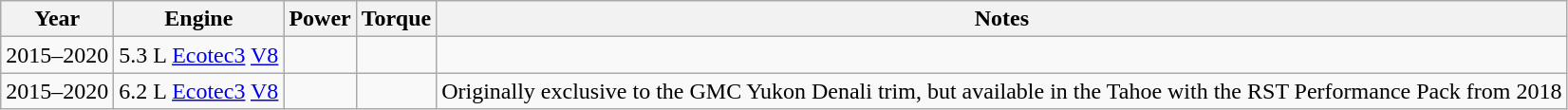<table class="wikitable">
<tr>
<th>Year</th>
<th>Engine</th>
<th>Power</th>
<th>Torque</th>
<th>Notes</th>
</tr>
<tr>
<td>2015–2020</td>
<td>5.3 L <a href='#'>Ecotec3</a> <a href='#'>V8</a></td>
<td></td>
<td></td>
<td></td>
</tr>
<tr>
<td>2015–2020</td>
<td>6.2 L <a href='#'>Ecotec3</a> <a href='#'>V8</a></td>
<td></td>
<td></td>
<td>Originally exclusive to the GMC Yukon Denali trim, but available in the Tahoe with the RST Performance Pack from 2018</td>
</tr>
</table>
